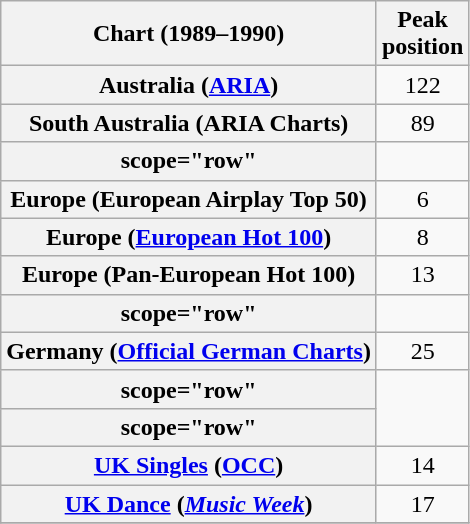<table class="wikitable sortable plainrowheaders">
<tr>
<th>Chart (1989–1990)</th>
<th>Peak<br>position</th>
</tr>
<tr>
<th scope="row">Australia (<a href='#'>ARIA</a>)</th>
<td align="center">122</td>
</tr>
<tr>
<th scope="row">South Australia (ARIA Charts)</th>
<td align="center">89</td>
</tr>
<tr>
<th>scope="row"</th>
</tr>
<tr>
<th scope="row">Europe (European Airplay Top 50)</th>
<td align="center">6</td>
</tr>
<tr>
<th scope="row">Europe (<a href='#'>European Hot 100</a>)</th>
<td align="center">8</td>
</tr>
<tr>
<th scope="row">Europe (Pan-European Hot 100)</th>
<td align="center">13</td>
</tr>
<tr>
<th>scope="row"</th>
</tr>
<tr>
<th scope="row">Germany (<a href='#'>Official German Charts</a>)</th>
<td style="text-align:center;">25</td>
</tr>
<tr>
<th>scope="row"</th>
</tr>
<tr>
<th>scope="row"</th>
</tr>
<tr>
<th scope="row"><a href='#'>UK Singles</a> (<a href='#'>OCC</a>)</th>
<td style="text-align:center;">14</td>
</tr>
<tr>
<th scope="row"><a href='#'>UK Dance</a> (<em><a href='#'>Music Week</a></em>)</th>
<td align="center">17</td>
</tr>
<tr>
</tr>
</table>
